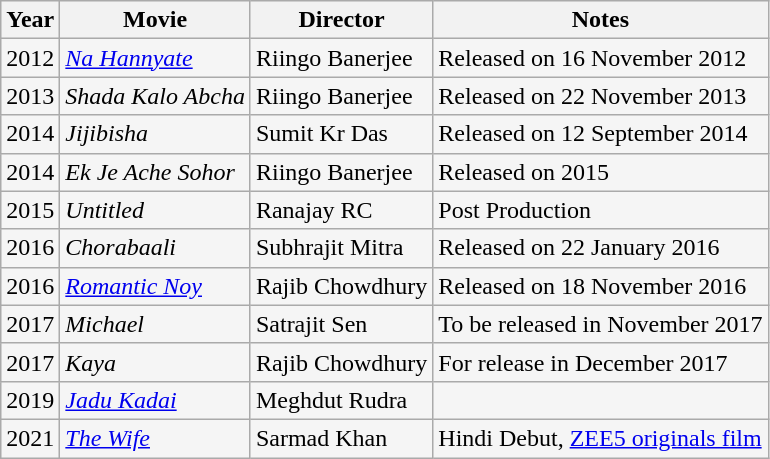<table class="wikitable sortable" style="background:#F5F5F5;">
<tr>
<th>Year</th>
<th>Movie</th>
<th>Director</th>
<th>Notes</th>
</tr>
<tr>
<td>2012</td>
<td><em><a href='#'>Na Hannyate</a></em></td>
<td>Riingo Banerjee</td>
<td>Released on 16 November 2012</td>
</tr>
<tr>
<td>2013</td>
<td><em>Shada Kalo Abcha</em></td>
<td>Riingo Banerjee</td>
<td>Released on 22 November 2013</td>
</tr>
<tr>
<td>2014</td>
<td><em>Jijibisha</em></td>
<td>Sumit Kr Das</td>
<td>Released on 12 September 2014</td>
</tr>
<tr>
<td>2014</td>
<td><em>Ek Je Ache Sohor</em></td>
<td>Riingo Banerjee</td>
<td>Released on 2015</td>
</tr>
<tr>
<td>2015</td>
<td><em>Untitled</em></td>
<td>Ranajay RC</td>
<td>Post Production</td>
</tr>
<tr>
<td>2016</td>
<td><em>Chorabaali</em></td>
<td>Subhrajit Mitra</td>
<td>Released on 22 January 2016</td>
</tr>
<tr>
<td>2016</td>
<td><em><a href='#'>Romantic Noy</a></em></td>
<td>Rajib Chowdhury</td>
<td>Released on 18 November 2016</td>
</tr>
<tr>
<td>2017</td>
<td><em>Michael </em></td>
<td>Satrajit Sen</td>
<td>To be released in November 2017</td>
</tr>
<tr>
<td>2017</td>
<td><em>Kaya</em> </td>
<td>Rajib Chowdhury</td>
<td>For release in December 2017</td>
</tr>
<tr>
<td>2019</td>
<td><em><a href='#'>Jadu Kadai</a></em></td>
<td>Meghdut Rudra</td>
<td></td>
</tr>
<tr>
<td>2021</td>
<td><em><a href='#'>The Wife</a></em></td>
<td>Sarmad Khan</td>
<td>Hindi Debut, <a href='#'>ZEE5 originals film</a></td>
</tr>
</table>
